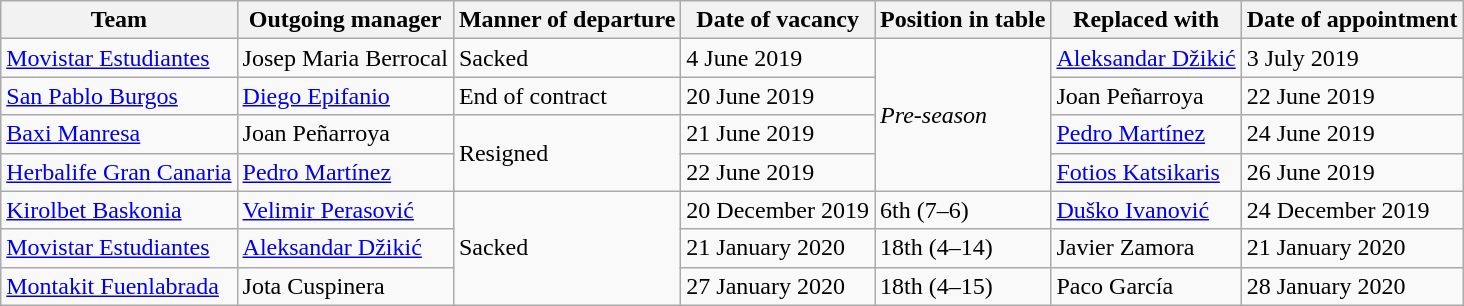<table class="wikitable sortable">
<tr>
<th>Team</th>
<th>Outgoing manager</th>
<th>Manner of departure</th>
<th>Date of vacancy</th>
<th>Position in table</th>
<th>Replaced with</th>
<th>Date of appointment</th>
</tr>
<tr>
<td><a href='#'>Movistar Estudiantes</a></td>
<td> Josep Maria Berrocal</td>
<td>Sacked</td>
<td>4 June 2019</td>
<td rowspan=4><em>Pre-season</em></td>
<td> <a href='#'>Aleksandar Džikić</a></td>
<td>3 July 2019</td>
</tr>
<tr>
<td><a href='#'>San Pablo Burgos</a></td>
<td> <a href='#'>Diego Epifanio</a></td>
<td>End of contract</td>
<td>20 June 2019</td>
<td> Joan Peñarroya</td>
<td>22 June 2019</td>
</tr>
<tr>
<td><a href='#'>Baxi Manresa</a></td>
<td> Joan Peñarroya</td>
<td rowspan=2>Resigned</td>
<td>21 June 2019</td>
<td> <a href='#'>Pedro Martínez</a></td>
<td>24 June 2019</td>
</tr>
<tr>
<td><a href='#'>Herbalife Gran Canaria</a></td>
<td> <a href='#'>Pedro Martínez</a></td>
<td>22 June 2019</td>
<td> <a href='#'>Fotios Katsikaris</a></td>
<td>26 June 2019</td>
</tr>
<tr>
<td><a href='#'>Kirolbet Baskonia</a></td>
<td> <a href='#'>Velimir Perasović</a></td>
<td rowspan=3>Sacked</td>
<td>20 December 2019</td>
<td>6th (7–6)</td>
<td> <a href='#'>Duško Ivanović</a></td>
<td>24 December 2019</td>
</tr>
<tr>
<td><a href='#'>Movistar Estudiantes</a></td>
<td> <a href='#'>Aleksandar Džikić</a></td>
<td>21 January 2020</td>
<td>18th (4–14)</td>
<td> Javier Zamora</td>
<td>21 January 2020</td>
</tr>
<tr>
<td><a href='#'>Montakit Fuenlabrada</a></td>
<td> Jota Cuspinera</td>
<td>27 January 2020</td>
<td>18th (4–15)</td>
<td> Paco García</td>
<td>28 January 2020</td>
</tr>
</table>
